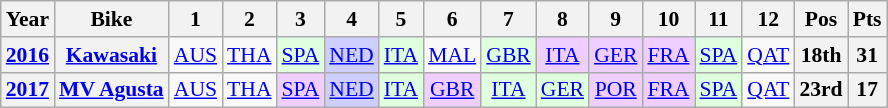<table class="wikitable" style="text-align:center; font-size:90%">
<tr>
<th>Year</th>
<th>Bike</th>
<th>1</th>
<th>2</th>
<th>3</th>
<th>4</th>
<th>5</th>
<th>6</th>
<th>7</th>
<th>8</th>
<th>9</th>
<th>10</th>
<th>11</th>
<th>12</th>
<th>Pos</th>
<th>Pts</th>
</tr>
<tr>
<th><a href='#'>2016</a></th>
<th><a href='#'>Kawasaki</a></th>
<td><a href='#'>AUS</a></td>
<td><a href='#'>THA</a></td>
<td style="background:#dfffdf;"><a href='#'>SPA</a><br></td>
<td style="background:#cfcfff;"><a href='#'>NED</a><br></td>
<td style="background:#dfffdf;"><a href='#'>ITA</a><br></td>
<td><a href='#'>MAL</a></td>
<td style="background:#dfffdf;"><a href='#'>GBR</a><br></td>
<td style="background:#efcfff;"><a href='#'>ITA</a><br></td>
<td style="background:#efcfff;"><a href='#'>GER</a><br></td>
<td style="background:#efcfff;"><a href='#'>FRA</a><br></td>
<td style="background:#dfffdf;"><a href='#'>SPA</a><br></td>
<td><a href='#'>QAT</a></td>
<th>18th</th>
<th>31</th>
</tr>
<tr>
<th><a href='#'>2017</a></th>
<th><a href='#'>MV Agusta</a></th>
<td><a href='#'>AUS</a></td>
<td><a href='#'>THA</a></td>
<td style="background:#efcfff;"><a href='#'>SPA</a><br></td>
<td style="background:#cfcfff;"><a href='#'>NED</a><br></td>
<td style="background:#dfffdf;"><a href='#'>ITA</a><br></td>
<td style="background:#efcfff;"><a href='#'>GBR</a><br></td>
<td style="background:#dfffdf;"><a href='#'>ITA</a><br></td>
<td style="background:#dfffdf;"><a href='#'>GER</a><br></td>
<td style="background:#efcfff;"><a href='#'>POR</a><br></td>
<td style="background:#efcfff;"><a href='#'>FRA</a><br></td>
<td style="background:#dfffdf;"><a href='#'>SPA</a><br></td>
<td><a href='#'>QAT</a></td>
<th>23rd</th>
<th>17</th>
</tr>
</table>
